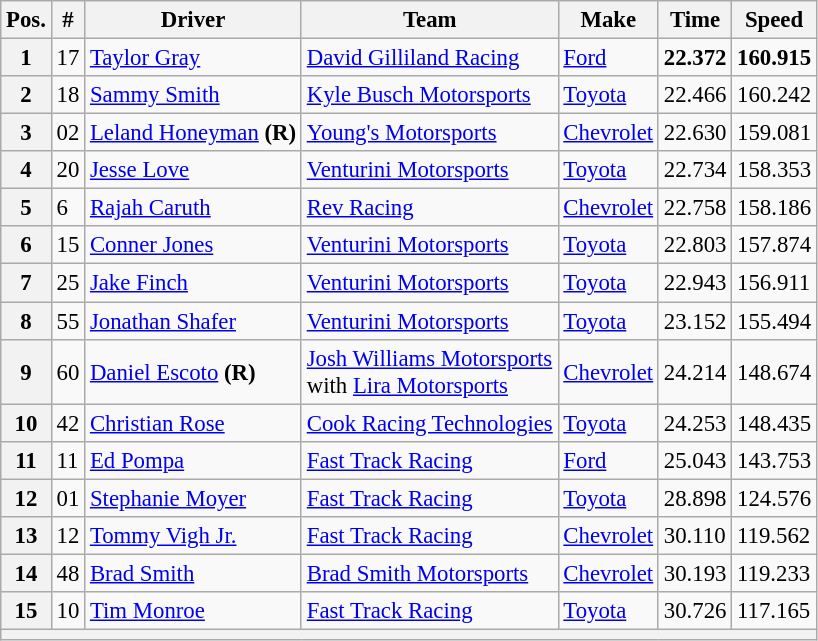<table class="wikitable" style="font-size:95%">
<tr>
<th>Pos.</th>
<th>#</th>
<th>Driver</th>
<th>Team</th>
<th>Make</th>
<th>Time</th>
<th>Speed</th>
</tr>
<tr>
<th>1</th>
<td>17</td>
<td><a href='#'>Taylor Gray</a></td>
<td><a href='#'>David Gilliland Racing</a></td>
<td><a href='#'>Ford</a></td>
<td><strong>22.372</strong></td>
<td><strong>160.915</strong></td>
</tr>
<tr>
<th>2</th>
<td>18</td>
<td><a href='#'>Sammy Smith</a></td>
<td><a href='#'>Kyle Busch Motorsports</a></td>
<td><a href='#'>Toyota</a></td>
<td>22.466</td>
<td>160.242</td>
</tr>
<tr>
<th>3</th>
<td>02</td>
<td><a href='#'>Leland Honeyman</a> <strong>(R)</strong></td>
<td><a href='#'>Young's Motorsports</a></td>
<td><a href='#'>Chevrolet</a></td>
<td>22.630</td>
<td>159.081</td>
</tr>
<tr>
<th>4</th>
<td>20</td>
<td><a href='#'>Jesse Love</a></td>
<td><a href='#'>Venturini Motorsports</a></td>
<td><a href='#'>Toyota</a></td>
<td>22.734</td>
<td>158.353</td>
</tr>
<tr>
<th>5</th>
<td>6</td>
<td><a href='#'>Rajah Caruth</a></td>
<td><a href='#'>Rev Racing</a></td>
<td><a href='#'>Chevrolet</a></td>
<td>22.758</td>
<td>158.186</td>
</tr>
<tr>
<th>6</th>
<td>15</td>
<td><a href='#'>Conner Jones</a></td>
<td><a href='#'>Venturini Motorsports</a></td>
<td><a href='#'>Toyota</a></td>
<td>22.803</td>
<td>157.874</td>
</tr>
<tr>
<th>7</th>
<td>25</td>
<td><a href='#'>Jake Finch</a></td>
<td><a href='#'>Venturini Motorsports</a></td>
<td><a href='#'>Toyota</a></td>
<td>22.943</td>
<td>156.911</td>
</tr>
<tr>
<th>8</th>
<td>55</td>
<td><a href='#'>Jonathan Shafer</a></td>
<td><a href='#'>Venturini Motorsports</a></td>
<td><a href='#'>Toyota</a></td>
<td>23.152</td>
<td>155.494</td>
</tr>
<tr>
<th>9</th>
<td>60</td>
<td><a href='#'>Daniel Escoto</a> <strong>(R)</strong></td>
<td><a href='#'>Josh Williams Motorsports</a> <br> with <a href='#'>Lira Motorsports</a></td>
<td><a href='#'>Chevrolet</a></td>
<td>24.214</td>
<td>148.674</td>
</tr>
<tr>
<th>10</th>
<td>42</td>
<td><a href='#'>Christian Rose</a></td>
<td><a href='#'>Cook Racing Technologies</a></td>
<td><a href='#'>Toyota</a></td>
<td>24.253</td>
<td>148.435</td>
</tr>
<tr>
<th>11</th>
<td>11</td>
<td><a href='#'>Ed Pompa</a></td>
<td><a href='#'>Fast Track Racing</a></td>
<td><a href='#'>Ford</a></td>
<td>25.043</td>
<td>143.753</td>
</tr>
<tr>
<th>12</th>
<td>01</td>
<td><a href='#'>Stephanie Moyer</a></td>
<td><a href='#'>Fast Track Racing</a></td>
<td><a href='#'>Toyota</a></td>
<td>28.898</td>
<td>124.576</td>
</tr>
<tr>
<th>13</th>
<td>12</td>
<td><a href='#'>Tommy Vigh Jr.</a></td>
<td><a href='#'>Fast Track Racing</a></td>
<td><a href='#'>Chevrolet</a></td>
<td>30.110</td>
<td>119.562</td>
</tr>
<tr>
<th>14</th>
<td>48</td>
<td><a href='#'>Brad Smith</a></td>
<td><a href='#'>Brad Smith Motorsports</a></td>
<td><a href='#'>Chevrolet</a></td>
<td>30.193</td>
<td>119.233</td>
</tr>
<tr>
<th>15</th>
<td>10</td>
<td><a href='#'>Tim Monroe</a></td>
<td><a href='#'>Fast Track Racing</a></td>
<td><a href='#'>Toyota</a></td>
<td>30.726</td>
<td>117.165</td>
</tr>
<tr>
<th colspan="7"></th>
</tr>
</table>
